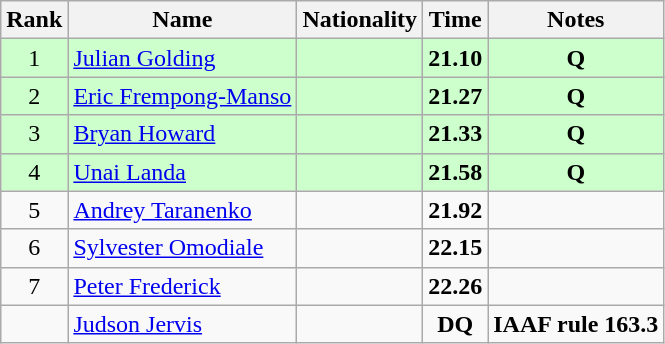<table class="wikitable sortable" style="text-align:center">
<tr>
<th>Rank</th>
<th>Name</th>
<th>Nationality</th>
<th>Time</th>
<th>Notes</th>
</tr>
<tr bgcolor=ccffcc>
<td>1</td>
<td align=left><a href='#'>Julian Golding</a></td>
<td align=left></td>
<td><strong>21.10</strong></td>
<td><strong>Q</strong></td>
</tr>
<tr bgcolor=ccffcc>
<td>2</td>
<td align=left><a href='#'>Eric Frempong-Manso</a></td>
<td align=left></td>
<td><strong>21.27</strong></td>
<td><strong>Q</strong></td>
</tr>
<tr bgcolor=ccffcc>
<td>3</td>
<td align=left><a href='#'>Bryan Howard</a></td>
<td align=left></td>
<td><strong>21.33</strong></td>
<td><strong>Q</strong></td>
</tr>
<tr bgcolor=ccffcc>
<td>4</td>
<td align=left><a href='#'>Unai Landa</a></td>
<td align=left></td>
<td><strong>21.58</strong></td>
<td><strong>Q</strong></td>
</tr>
<tr>
<td>5</td>
<td align=left><a href='#'>Andrey Taranenko</a></td>
<td align=left></td>
<td><strong>21.92</strong></td>
<td></td>
</tr>
<tr>
<td>6</td>
<td align=left><a href='#'>Sylvester Omodiale</a></td>
<td align=left></td>
<td><strong>22.15</strong></td>
<td></td>
</tr>
<tr>
<td>7</td>
<td align=left><a href='#'>Peter Frederick</a></td>
<td align=left></td>
<td><strong>22.26</strong></td>
<td></td>
</tr>
<tr>
<td></td>
<td align=left><a href='#'>Judson Jervis</a></td>
<td align=left></td>
<td><strong>DQ</strong></td>
<td><strong>IAAF rule 163.3</strong></td>
</tr>
</table>
